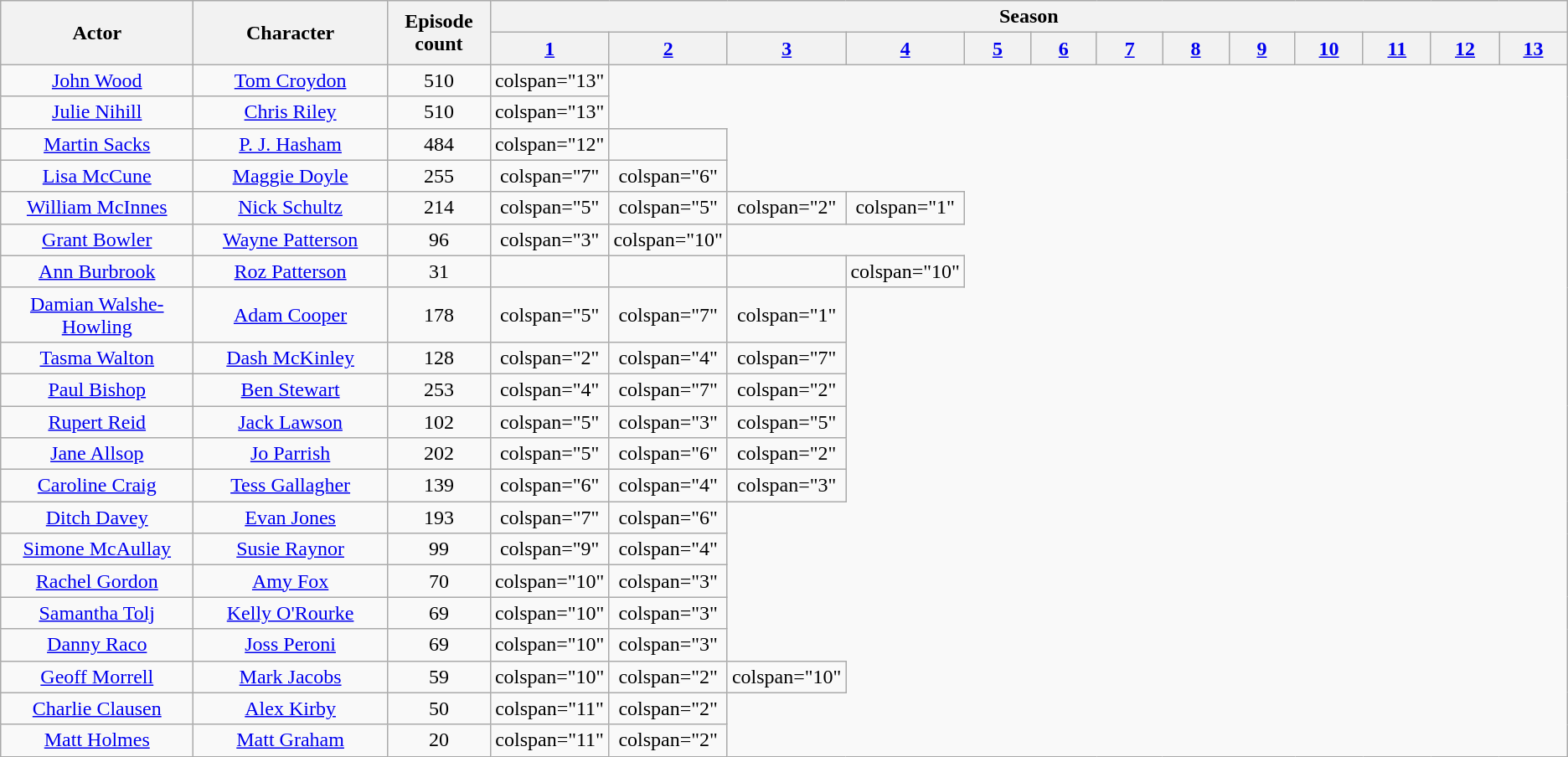<table class="wikitable plainrowheaders" style="text-align:center">
<tr>
<th rowspan="2" style="width:14%;">Actor</th>
<th rowspan="2" style="width:14%;">Character</th>
<th rowspan="2" style="width:7%;">Episode count</th>
<th colspan="13">Season</th>
</tr>
<tr>
<th style="width:5%;"><a href='#'>1</a></th>
<th style="width:5%;"><a href='#'>2</a></th>
<th style="width:5%;"><a href='#'>3</a></th>
<th style="width:5%;"><a href='#'>4</a></th>
<th style="width:5%;"><a href='#'>5</a></th>
<th style="width:5%;"><a href='#'>6</a></th>
<th style="width:5%;"><a href='#'>7</a></th>
<th style="width:5%;"><a href='#'>8</a></th>
<th style="width:5%;"><a href='#'>9</a></th>
<th style="width:5%;"><a href='#'>10</a></th>
<th style="width:5%;"><a href='#'>11</a></th>
<th style="width:5%;"><a href='#'>12</a></th>
<th style="width:5%;"><a href='#'>13</a></th>
</tr>
<tr>
<td><a href='#'>John Wood</a></td>
<td><a href='#'>Tom Croydon</a></td>
<td>510</td>
<td>colspan="13" </td>
</tr>
<tr>
<td><a href='#'>Julie Nihill</a></td>
<td><a href='#'>Chris Riley</a></td>
<td>510</td>
<td>colspan="13" </td>
</tr>
<tr>
<td><a href='#'>Martin Sacks</a></td>
<td><a href='#'>P. J. Hasham</a></td>
<td>484</td>
<td>colspan="12" </td>
<td></td>
</tr>
<tr>
<td><a href='#'>Lisa McCune</a></td>
<td><a href='#'>Maggie Doyle</a></td>
<td>255</td>
<td>colspan="7" </td>
<td>colspan="6" </td>
</tr>
<tr>
<td><a href='#'>William McInnes</a></td>
<td><a href='#'>Nick Schultz</a></td>
<td>214</td>
<td>colspan="5" </td>
<td>colspan="5" </td>
<td>colspan="2" </td>
<td>colspan="1" </td>
</tr>
<tr>
<td><a href='#'>Grant Bowler</a></td>
<td><a href='#'>Wayne Patterson</a></td>
<td>96</td>
<td>colspan="3" </td>
<td>colspan="10" </td>
</tr>
<tr>
<td><a href='#'>Ann Burbrook</a></td>
<td><a href='#'>Roz Patterson</a></td>
<td>31</td>
<td></td>
<td></td>
<td></td>
<td>colspan="10" </td>
</tr>
<tr>
<td><a href='#'>Damian Walshe-Howling</a></td>
<td><a href='#'>Adam Cooper</a></td>
<td>178</td>
<td>colspan="5" </td>
<td>colspan="7" </td>
<td>colspan="1" </td>
</tr>
<tr>
<td><a href='#'>Tasma Walton</a></td>
<td><a href='#'>Dash McKinley</a></td>
<td>128</td>
<td>colspan="2" </td>
<td>colspan="4" </td>
<td>colspan="7" </td>
</tr>
<tr>
<td><a href='#'>Paul Bishop</a></td>
<td><a href='#'>Ben Stewart</a></td>
<td>253</td>
<td>colspan="4" </td>
<td>colspan="7" </td>
<td>colspan="2" </td>
</tr>
<tr>
<td><a href='#'>Rupert Reid</a></td>
<td><a href='#'>Jack Lawson</a></td>
<td>102</td>
<td>colspan="5" </td>
<td>colspan="3" </td>
<td>colspan="5" </td>
</tr>
<tr>
<td><a href='#'>Jane Allsop</a></td>
<td><a href='#'>Jo Parrish</a></td>
<td>202</td>
<td>colspan="5" </td>
<td>colspan="6" </td>
<td>colspan="2" </td>
</tr>
<tr>
<td><a href='#'>Caroline Craig</a></td>
<td><a href='#'>Tess Gallagher</a></td>
<td>139</td>
<td>colspan="6" </td>
<td>colspan="4" </td>
<td>colspan="3" </td>
</tr>
<tr>
<td><a href='#'>Ditch Davey</a></td>
<td><a href='#'>Evan Jones</a></td>
<td>193</td>
<td>colspan="7" </td>
<td>colspan="6" </td>
</tr>
<tr>
<td><a href='#'>Simone McAullay</a></td>
<td><a href='#'>Susie Raynor</a></td>
<td>99</td>
<td>colspan="9" </td>
<td>colspan="4" </td>
</tr>
<tr>
<td><a href='#'>Rachel Gordon</a></td>
<td><a href='#'>Amy Fox</a></td>
<td>70</td>
<td>colspan="10" </td>
<td>colspan="3" </td>
</tr>
<tr>
<td><a href='#'>Samantha Tolj</a></td>
<td><a href='#'>Kelly O'Rourke</a></td>
<td>69</td>
<td>colspan="10" </td>
<td>colspan="3" </td>
</tr>
<tr>
<td><a href='#'>Danny Raco</a></td>
<td><a href='#'>Joss Peroni</a></td>
<td>69</td>
<td>colspan="10" </td>
<td>colspan="3" </td>
</tr>
<tr>
<td><a href='#'>Geoff Morrell</a></td>
<td><a href='#'>Mark Jacobs</a></td>
<td>59</td>
<td>colspan="10" </td>
<td>colspan="2" </td>
<td>colspan="10" </td>
</tr>
<tr>
<td><a href='#'>Charlie Clausen</a></td>
<td><a href='#'>Alex Kirby</a></td>
<td>50</td>
<td>colspan="11" </td>
<td>colspan="2" </td>
</tr>
<tr>
<td><a href='#'>Matt Holmes</a></td>
<td><a href='#'>Matt Graham</a></td>
<td>20</td>
<td>colspan="11" </td>
<td>colspan="2" </td>
</tr>
</table>
